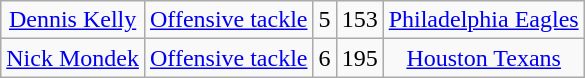<table class="wikitable">
<tr align="center" bgcolor="">
<td><a href='#'>Dennis Kelly</a></td>
<td><a href='#'>Offensive tackle</a></td>
<td>5</td>
<td>153</td>
<td><a href='#'>Philadelphia Eagles</a></td>
</tr>
<tr align="center" bgcolor="">
<td><a href='#'>Nick Mondek</a></td>
<td><a href='#'>Offensive tackle</a></td>
<td>6</td>
<td>195</td>
<td><a href='#'>Houston Texans</a></td>
</tr>
</table>
